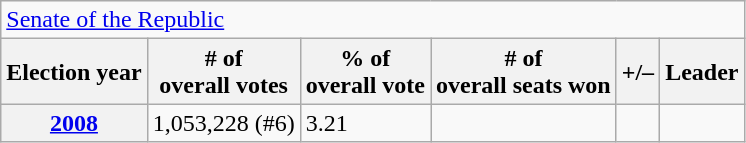<table class=wikitable>
<tr>
<td colspan=8><a href='#'>Senate of the Republic</a></td>
</tr>
<tr>
<th>Election year</th>
<th># of<br>overall votes</th>
<th>% of<br>overall vote</th>
<th># of<br>overall seats won</th>
<th>+/–</th>
<th>Leader</th>
</tr>
<tr>
<th><a href='#'>2008</a></th>
<td>1,053,228 (#6)</td>
<td>3.21</td>
<td></td>
<td></td>
<td></td>
</tr>
</table>
